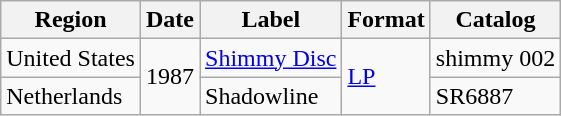<table class="wikitable">
<tr>
<th>Region</th>
<th>Date</th>
<th>Label</th>
<th>Format</th>
<th>Catalog</th>
</tr>
<tr>
<td>United States</td>
<td rowspan="2">1987</td>
<td><a href='#'>Shimmy Disc</a></td>
<td rowspan="2"><a href='#'>LP</a></td>
<td>shimmy 002</td>
</tr>
<tr>
<td>Netherlands</td>
<td>Shadowline</td>
<td>SR6887</td>
</tr>
</table>
